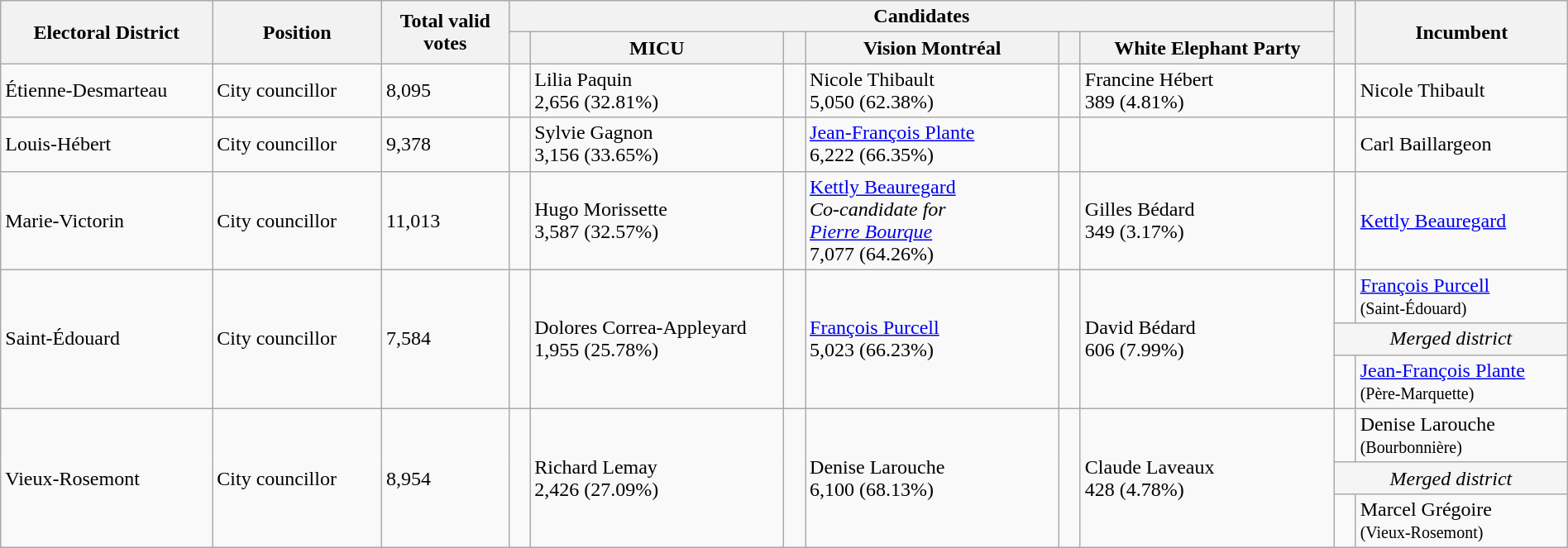<table class="wikitable" width="100%">
<tr>
<th width=10% rowspan=2>Electoral District</th>
<th width=8% rowspan=2>Position</th>
<th width=6% rowspan=2>Total valid votes</th>
<th colspan=6>Candidates</th>
<th width=1% rowspan=2> </th>
<th width=10% rowspan=2>Incumbent</th>
</tr>
<tr>
<th width=1% > </th>
<th width=12% >MICU</th>
<th width=1% > </th>
<th width=12% >Vision Montréal</th>
<th width=1% > </th>
<th width=12% >White Elephant Party</th>
</tr>
<tr>
<td>Étienne-Desmarteau</td>
<td>City councillor</td>
<td>8,095</td>
<td></td>
<td>Lilia Paquin<br>2,656 (32.81%)</td>
<td> </td>
<td>Nicole Thibault<br>5,050 (62.38%)</td>
<td></td>
<td>Francine Hébert<br>389 (4.81%)</td>
<td> </td>
<td>Nicole Thibault</td>
</tr>
<tr>
<td>Louis-Hébert</td>
<td>City councillor</td>
<td>9,378</td>
<td></td>
<td>Sylvie Gagnon<br>3,156 (33.65%)</td>
<td> </td>
<td><a href='#'>Jean-François Plante</a><br>6,222 (66.35%)</td>
<td></td>
<td></td>
<td> </td>
<td>Carl Baillargeon</td>
</tr>
<tr>
<td>Marie-Victorin</td>
<td>City councillor</td>
<td>11,013</td>
<td></td>
<td>Hugo Morissette<br>3,587 (32.57%)</td>
<td> </td>
<td><a href='#'>Kettly Beauregard</a><br><em>Co-candidate for<br><a href='#'>Pierre Bourque</a></em><br>7,077 (64.26%)</td>
<td></td>
<td>Gilles Bédard<br>349 (3.17%)</td>
<td> </td>
<td><a href='#'>Kettly Beauregard</a></td>
</tr>
<tr>
<td rowspan=3>Saint-Édouard</td>
<td rowspan=3>City councillor</td>
<td rowspan=3>7,584</td>
<td rowspan=3></td>
<td rowspan=3>Dolores Correa-Appleyard<br>1,955 (25.78%)</td>
<td rowspan=3 > </td>
<td rowspan=3><a href='#'>François Purcell</a><br>5,023 (66.23%)</td>
<td rowspan=3></td>
<td rowspan=3>David Bédard<br>606 (7.99%)</td>
<td> </td>
<td><a href='#'>François Purcell</a><br><small>(Saint-Édouard)</small></td>
</tr>
<tr>
<td colspan="2" style="background:whitesmoke; text-align:center;"><em>Merged district</em></td>
</tr>
<tr>
<td> </td>
<td><a href='#'>Jean-François Plante</a><br><small>(Père-Marquette)</small></td>
</tr>
<tr>
<td rowspan=3>Vieux-Rosemont</td>
<td rowspan=3>City councillor</td>
<td rowspan=3>8,954</td>
<td rowspan=3></td>
<td rowspan=3>Richard Lemay<br>2,426 (27.09%)</td>
<td rowspan=3 > </td>
<td rowspan=3>Denise Larouche<br>6,100 (68.13%)</td>
<td rowspan=3></td>
<td rowspan=3>Claude Laveaux<br>428 (4.78%)</td>
<td> </td>
<td>Denise Larouche<br><small>(Bourbonnière)</small></td>
</tr>
<tr>
<td colspan="2" style="background:whitesmoke; text-align:center;"><em>Merged district</em></td>
</tr>
<tr>
<td> </td>
<td>Marcel Grégoire<br><small>(Vieux-Rosemont)</small></td>
</tr>
</table>
